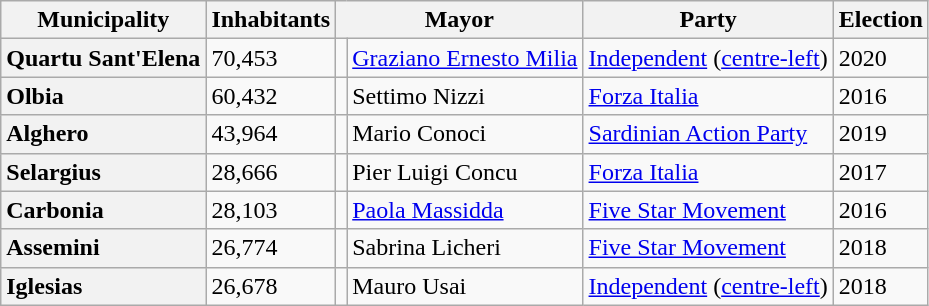<table class="wikitable" border="1">
<tr>
<th scope="col">Municipality</th>
<th colspan=1>Inhabitants</th>
<th colspan=2>Mayor</th>
<th colspan=1>Party</th>
<th colspan=1>Election</th>
</tr>
<tr>
<th scope="row" style="text-align: left;">Quartu Sant'Elena</th>
<td>70,453</td>
<td></td>
<td><a href='#'>Graziano Ernesto Milia</a></td>
<td><a href='#'>Independent</a> (<a href='#'>centre-left</a>)</td>
<td>2020</td>
</tr>
<tr>
<th scope="row" style="text-align: left;">Olbia</th>
<td>60,432</td>
<td></td>
<td>Settimo Nizzi</td>
<td><a href='#'>Forza Italia</a></td>
<td>2016</td>
</tr>
<tr>
<th scope="row" style="text-align: left;">Alghero</th>
<td>43,964</td>
<td></td>
<td>Mario Conoci</td>
<td><a href='#'>Sardinian Action Party</a></td>
<td>2019</td>
</tr>
<tr>
<th scope="row" style="text-align: left;">Selargius</th>
<td>28,666</td>
<td></td>
<td>Pier Luigi Concu</td>
<td><a href='#'>Forza Italia</a></td>
<td>2017</td>
</tr>
<tr>
<th scope="row" style="text-align: left;">Carbonia</th>
<td>28,103</td>
<td></td>
<td><a href='#'>Paola Massidda</a></td>
<td><a href='#'>Five Star Movement</a></td>
<td>2016</td>
</tr>
<tr>
<th scope="row" style="text-align: left;">Assemini</th>
<td>26,774</td>
<td></td>
<td>Sabrina Licheri</td>
<td><a href='#'>Five Star Movement</a></td>
<td>2018</td>
</tr>
<tr>
<th scope="row" style="text-align: left;">Iglesias</th>
<td>26,678</td>
<td></td>
<td>Mauro Usai</td>
<td><a href='#'>Independent</a> (<a href='#'>centre-left</a>)</td>
<td>2018</td>
</tr>
</table>
